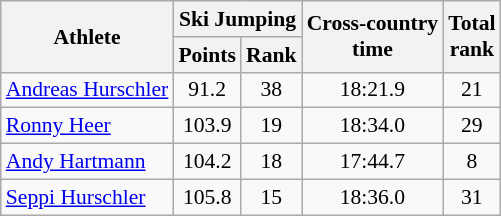<table class="wikitable" style="font-size:90%">
<tr>
<th rowspan="2">Athlete</th>
<th colspan="2">Ski Jumping</th>
<th rowspan="2">Cross-country <br> time</th>
<th rowspan="2">Total <br> rank</th>
</tr>
<tr>
<th>Points</th>
<th>Rank</th>
</tr>
<tr>
<td><a href='#'>Andreas Hurschler</a></td>
<td align="center">91.2</td>
<td align="center">38</td>
<td align="center">18:21.9</td>
<td align="center">21</td>
</tr>
<tr>
<td><a href='#'>Ronny Heer</a></td>
<td align="center">103.9</td>
<td align="center">19</td>
<td align="center">18:34.0</td>
<td align="center">29</td>
</tr>
<tr>
<td><a href='#'>Andy Hartmann</a></td>
<td align="center">104.2</td>
<td align="center">18</td>
<td align="center">17:44.7</td>
<td align="center">8</td>
</tr>
<tr>
<td><a href='#'>Seppi Hurschler</a></td>
<td align="center">105.8</td>
<td align="center">15</td>
<td align="center">18:36.0</td>
<td align="center">31</td>
</tr>
</table>
